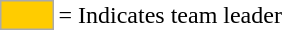<table>
<tr>
<td style="background-color:#FFCC00; border:1px solid #aaaaaa; width:2em;"></td>
<td>= Indicates team leader</td>
</tr>
</table>
